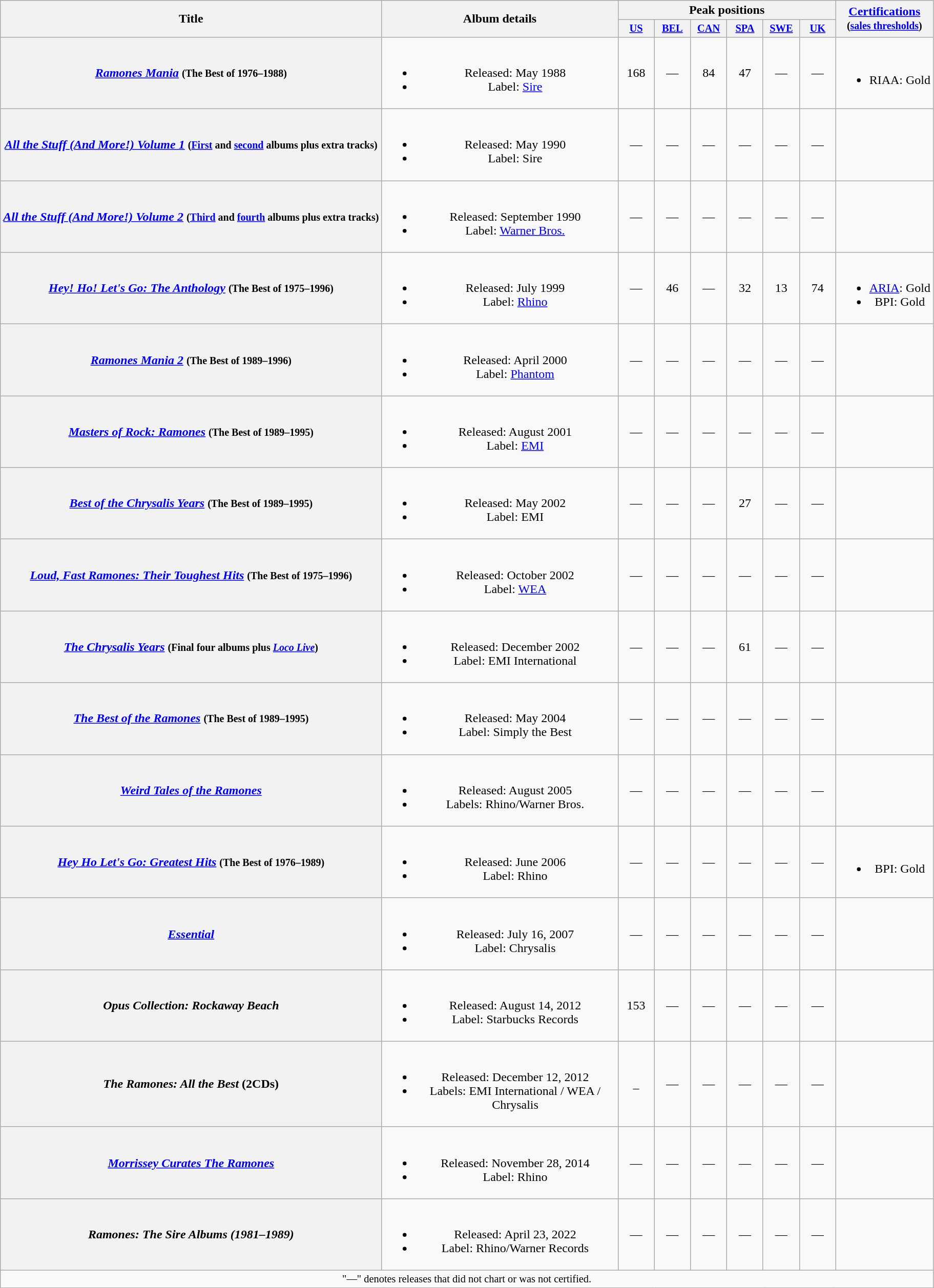<table class="wikitable plainrowheaders" style="text-align:center;">
<tr>
<th rowspan="2">Title</th>
<th rowspan="2" style="width:300px;">Album details</th>
<th colspan="6">Peak positions</th>
<th rowspan="2"><a href='#'>Certifications</a><br><small>(<a href='#'>sales thresholds</a>)</small></th>
</tr>
<tr>
<th style="width:3em;font-size:85%;"><a href='#'>US</a> <br></th>
<th style="width:3em;font-size:85%;"><a href='#'>BEL</a><br></th>
<th style="width:3em;font-size:85%;"><a href='#'>CAN</a> <br></th>
<th style="width:3em;font-size:85%;"><a href='#'>SPA</a><br></th>
<th style="width:3em;font-size:85%;"><a href='#'>SWE</a><br></th>
<th style="width:3em;font-size:85%;"><a href='#'>UK</a> <br></th>
</tr>
<tr>
<th scope="row"><em><a href='#'>Ramones Mania</a></em> <small>(The Best of 1976–1988)</small></th>
<td><br><ul><li>Released: May 1988</li><li>Label: <a href='#'>Sire</a></li></ul></td>
<td>168</td>
<td>—</td>
<td>84</td>
<td>47</td>
<td>—</td>
<td>—</td>
<td><br><ul><li>RIAA: Gold</li></ul></td>
</tr>
<tr>
<th scope="row"><em><a href='#'>All the Stuff (And More!) Volume 1</a></em> <small>(<a href='#'>First</a> and <a href='#'>second</a> albums plus extra tracks)</small></th>
<td><br><ul><li>Released: May 1990</li><li>Label: Sire</li></ul></td>
<td>—</td>
<td>—</td>
<td>—</td>
<td>—</td>
<td>—</td>
<td>—</td>
<td></td>
</tr>
<tr>
<th scope="row"><em><a href='#'>All the Stuff (And More!) Volume 2</a></em> <small>(<a href='#'>Third</a> and <a href='#'>fourth</a> albums plus extra tracks)</small></th>
<td><br><ul><li>Released: September 1990</li><li>Label: <a href='#'>Warner Bros.</a></li></ul></td>
<td>—</td>
<td>—</td>
<td>—</td>
<td>—</td>
<td>—</td>
<td>—</td>
<td></td>
</tr>
<tr>
<th scope="row"><em><a href='#'>Hey! Ho! Let's Go: The Anthology</a></em> <small>(The Best of 1975–1996)</small></th>
<td><br><ul><li>Released: July 1999</li><li>Label: <a href='#'>Rhino</a></li></ul></td>
<td>—</td>
<td>46</td>
<td>—</td>
<td>32</td>
<td>13</td>
<td>74</td>
<td><br><ul><li><a href='#'>ARIA</a>: Gold</li><li>BPI: Gold</li></ul></td>
</tr>
<tr>
<th scope="row"><em><a href='#'>Ramones Mania 2</a></em> <small>(The Best of 1989–1996)</small></th>
<td><br><ul><li>Released: April 2000</li><li>Label: <a href='#'>Phantom</a></li></ul></td>
<td>—</td>
<td>—</td>
<td>—</td>
<td>—</td>
<td>—</td>
<td>—</td>
<td></td>
</tr>
<tr>
<th scope="row"><em><a href='#'>Masters of Rock: Ramones</a></em> <small>(The Best of 1989–1995)</small></th>
<td><br><ul><li>Released: August 2001</li><li>Label: <a href='#'>EMI</a></li></ul></td>
<td>—</td>
<td>—</td>
<td>—</td>
<td>—</td>
<td>—</td>
<td>—</td>
<td></td>
</tr>
<tr>
<th scope="row"><em><a href='#'>Best of the Chrysalis Years</a></em> <small>(The Best of 1989–1995)</small></th>
<td><br><ul><li>Released: May 2002</li><li>Label: EMI</li></ul></td>
<td>—</td>
<td>—</td>
<td>—</td>
<td>27</td>
<td>—</td>
<td>—</td>
<td></td>
</tr>
<tr>
<th scope="row"><em><a href='#'>Loud, Fast Ramones: Their Toughest Hits</a></em> <small>(The Best of 1975–1996)</small></th>
<td><br><ul><li>Released: October 2002</li><li>Label: <a href='#'>WEA</a></li></ul></td>
<td>—</td>
<td>—</td>
<td>—</td>
<td>—</td>
<td>—</td>
<td>—</td>
<td></td>
</tr>
<tr>
<th scope="row"><em><a href='#'>The Chrysalis Years</a></em> <small>(Final four albums plus <em><a href='#'>Loco Live</a></em>)</small></th>
<td><br><ul><li>Released: December 2002</li><li>Label: EMI International</li></ul></td>
<td>—</td>
<td>—</td>
<td>—</td>
<td>61</td>
<td>—</td>
<td>—</td>
<td></td>
</tr>
<tr>
<th scope="row"><em><a href='#'>The Best of the Ramones</a></em> <small>(The Best of 1989–1995)</small></th>
<td><br><ul><li>Released: May 2004</li><li>Label: Simply the Best</li></ul></td>
<td>—</td>
<td>—</td>
<td>—</td>
<td>—</td>
<td>—</td>
<td>—</td>
<td></td>
</tr>
<tr>
<th scope="row"><em><a href='#'>Weird Tales of the Ramones</a></em></th>
<td><br><ul><li>Released: August 2005</li><li>Labels: Rhino/Warner Bros.</li></ul></td>
<td>—</td>
<td>—</td>
<td>—</td>
<td>—</td>
<td>—</td>
<td>—</td>
<td></td>
</tr>
<tr>
<th scope="row"><em><a href='#'>Hey Ho Let's Go: Greatest Hits</a></em> <small>(The Best of 1976–1989)</small></th>
<td><br><ul><li>Released: June 2006</li><li>Label: Rhino</li></ul></td>
<td>—</td>
<td>—</td>
<td>—</td>
<td>—</td>
<td>—</td>
<td>—</td>
<td><br><ul><li>BPI: Gold</li></ul></td>
</tr>
<tr>
<th scope="row"><em><a href='#'>Essential</a></em></th>
<td><br><ul><li>Released: July 16, 2007</li><li>Label: Chrysalis</li></ul></td>
<td>—</td>
<td>—</td>
<td>—</td>
<td>—</td>
<td>—</td>
<td>—</td>
<td></td>
</tr>
<tr>
<th scope="row"><em>Opus Collection: Rockaway Beach</em></th>
<td><br><ul><li>Released: August 14, 2012</li><li>Label: Starbucks Records</li></ul></td>
<td>153</td>
<td>—</td>
<td>—</td>
<td>—</td>
<td>—</td>
<td>—</td>
<td></td>
</tr>
<tr>
<th scope="row"><em>The Ramones: All the Best</em> (2CDs)</th>
<td><br><ul><li>Released: December 12, 2012</li><li>Labels: EMI International / WEA / Chrysalis</li></ul></td>
<td>_</td>
<td>—</td>
<td>—</td>
<td>—</td>
<td>—</td>
<td>—</td>
<td></td>
</tr>
<tr>
<th scope="row"><em><a href='#'>Morrissey Curates The Ramones</a></em></th>
<td><br><ul><li>Released: November 28, 2014</li><li>Label: Rhino</li></ul></td>
<td>—</td>
<td>—</td>
<td>—</td>
<td>—</td>
<td>—</td>
<td>—</td>
<td></td>
</tr>
<tr>
<th scope="row"><em>Ramones: The Sire Albums (1981–1989)</em></th>
<td><br><ul><li>Released: April 23, 2022</li><li>Label: Rhino/Warner Records</li></ul></td>
<td>—</td>
<td>—</td>
<td>—</td>
<td>—</td>
<td>—</td>
<td>—</td>
<td></td>
</tr>
<tr>
<td colspan="11" style="text-align:center; font-size:85%;">"—" denotes releases that did not chart or was not certified.</td>
</tr>
</table>
